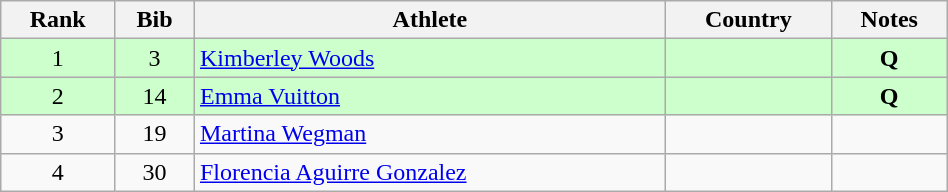<table class="wikitable" style="text-align:center;width: 50%;">
<tr>
<th>Rank</th>
<th>Bib</th>
<th>Athlete</th>
<th>Country</th>
<th>Notes</th>
</tr>
<tr bgcolor=ccffcc>
<td>1</td>
<td>3</td>
<td align=left><a href='#'>Kimberley Woods</a></td>
<td align=left></td>
<td><strong>Q</strong></td>
</tr>
<tr bgcolor=ccffcc>
<td>2</td>
<td>14</td>
<td align=left><a href='#'>Emma Vuitton</a></td>
<td align=left></td>
<td><strong>Q</strong></td>
</tr>
<tr>
<td>3</td>
<td>19</td>
<td align=left><a href='#'>Martina Wegman</a></td>
<td align=left></td>
<td></td>
</tr>
<tr>
<td>4</td>
<td>30</td>
<td align=left><a href='#'>Florencia Aguirre Gonzalez</a></td>
<td align=left></td>
<td></td>
</tr>
</table>
